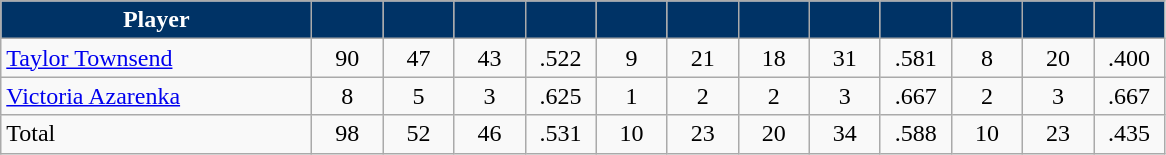<table class="wikitable" style="text-align:center">
<tr>
<th style="background:#003366; color:white" width="200px">Player</th>
<th style="background:#003366; color:white" width="40px"></th>
<th style="background:#003366; color:white" width="40px"></th>
<th style="background:#003366; color:white" width="40px"></th>
<th style="background:#003366; color:white" width="40px"></th>
<th style="background:#003366; color:white" width="40px"></th>
<th style="background:#003366; color:white" width="40px"></th>
<th style="background:#003366; color:white" width="40px"></th>
<th style="background:#003366; color:white" width="40px"></th>
<th style="background:#003366; color:white" width="40px"></th>
<th style="background:#003366; color:white" width="40px"></th>
<th style="background:#003366; color:white" width="40px"></th>
<th style="background:#003366; color:white" width="40px"></th>
</tr>
<tr>
<td style="text-align:left"><a href='#'>Taylor Townsend</a></td>
<td>90</td>
<td>47</td>
<td>43</td>
<td>.522</td>
<td>9</td>
<td>21</td>
<td>18</td>
<td>31</td>
<td>.581</td>
<td>8</td>
<td>20</td>
<td>.400</td>
</tr>
<tr>
<td style="text-align:left"><a href='#'>Victoria Azarenka</a></td>
<td>8</td>
<td>5</td>
<td>3</td>
<td>.625</td>
<td>1</td>
<td>2</td>
<td>2</td>
<td>3</td>
<td>.667</td>
<td>2</td>
<td>3</td>
<td>.667</td>
</tr>
<tr>
<td style="text-align:left">Total</td>
<td>98</td>
<td>52</td>
<td>46</td>
<td>.531</td>
<td>10</td>
<td>23</td>
<td>20</td>
<td>34</td>
<td>.588</td>
<td>10</td>
<td>23</td>
<td>.435</td>
</tr>
</table>
